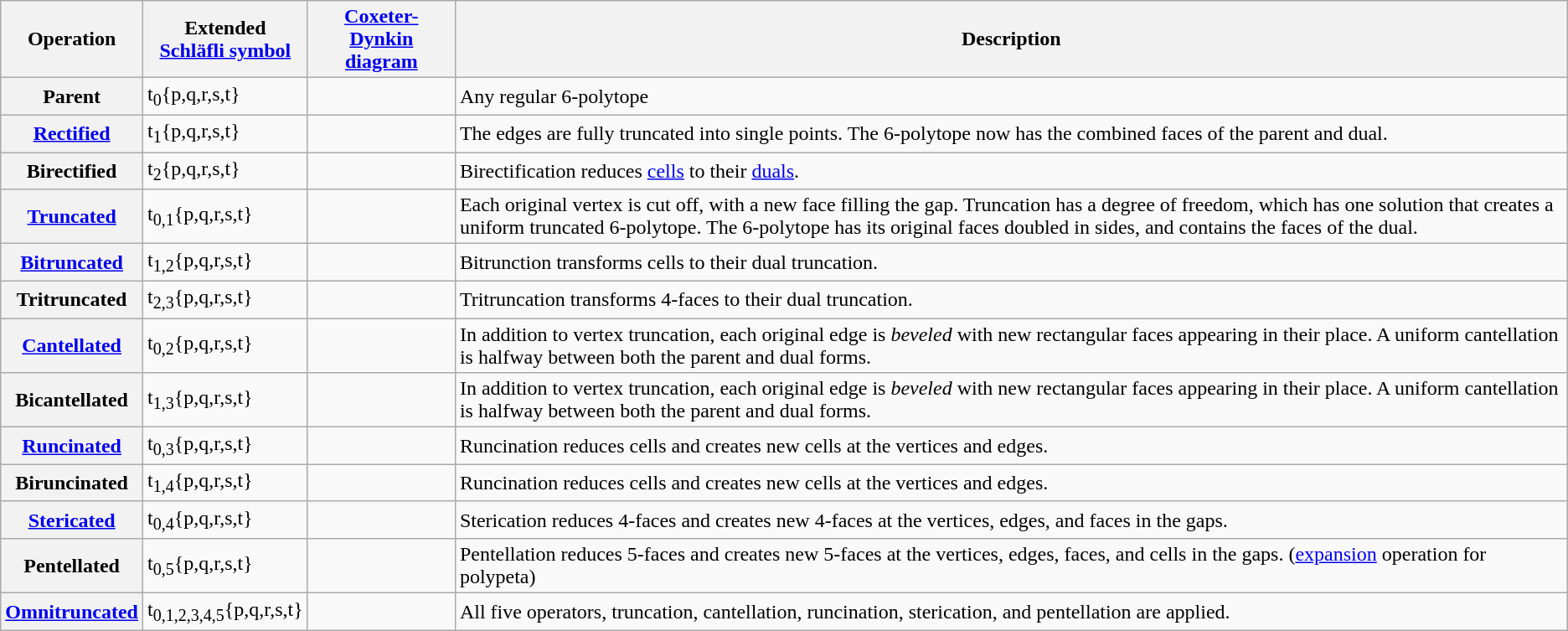<table class="wikitable">
<tr>
<th>Operation</th>
<th>Extended<br><a href='#'>Schläfli symbol</a></th>
<th width=110><a href='#'>Coxeter-<br>Dynkin<br>diagram</a></th>
<th>Description</th>
</tr>
<tr>
<th>Parent</th>
<td width=70>t<sub>0</sub>{p,q,r,s,t}</td>
<td></td>
<td>Any regular 6-polytope</td>
</tr>
<tr>
<th><a href='#'>Rectified</a></th>
<td>t<sub>1</sub>{p,q,r,s,t}</td>
<td></td>
<td>The edges are fully truncated into single points. The 6-polytope now has the combined faces of the parent and dual.</td>
</tr>
<tr>
<th>Birectified</th>
<td>t<sub>2</sub>{p,q,r,s,t}</td>
<td></td>
<td>Birectification reduces <a href='#'>cells</a> to their <a href='#'>duals</a>.</td>
</tr>
<tr>
<th><a href='#'>Truncated</a></th>
<td>t<sub>0,1</sub>{p,q,r,s,t}</td>
<td></td>
<td>Each original vertex is cut off, with a new face filling the gap. Truncation has a degree of freedom, which has one solution that creates a uniform truncated 6-polytope. The 6-polytope has its original faces doubled in sides, and contains the faces of the dual.<br></td>
</tr>
<tr>
<th><a href='#'>Bitruncated</a></th>
<td>t<sub>1,2</sub>{p,q,r,s,t}</td>
<td></td>
<td>Bitrunction transforms cells to their dual truncation.</td>
</tr>
<tr>
<th>Tritruncated</th>
<td>t<sub>2,3</sub>{p,q,r,s,t}</td>
<td></td>
<td>Tritruncation transforms 4-faces to their dual truncation.</td>
</tr>
<tr>
<th><a href='#'>Cantellated</a></th>
<td>t<sub>0,2</sub>{p,q,r,s,t}</td>
<td></td>
<td>In addition to vertex truncation, each original edge is <em>beveled</em> with new rectangular faces appearing in their place. A uniform cantellation is halfway between both the parent and dual forms.<br></td>
</tr>
<tr>
<th>Bicantellated</th>
<td>t<sub>1,3</sub>{p,q,r,s,t}</td>
<td></td>
<td>In addition to vertex truncation, each original edge is <em>beveled</em> with new rectangular faces appearing in their place. A uniform cantellation is halfway between both the parent and dual forms.</td>
</tr>
<tr>
<th><a href='#'>Runcinated</a></th>
<td>t<sub>0,3</sub>{p,q,r,s,t}</td>
<td></td>
<td>Runcination reduces cells and creates new cells at the vertices and edges.</td>
</tr>
<tr>
<th>Biruncinated</th>
<td>t<sub>1,4</sub>{p,q,r,s,t}</td>
<td></td>
<td>Runcination reduces cells and creates new cells at the vertices and edges.</td>
</tr>
<tr>
<th><a href='#'>Stericated</a></th>
<td>t<sub>0,4</sub>{p,q,r,s,t}</td>
<td></td>
<td>Sterication reduces 4-faces and creates new 4-faces at the vertices, edges, and faces in the gaps.</td>
</tr>
<tr>
<th>Pentellated</th>
<td>t<sub>0,5</sub>{p,q,r,s,t}</td>
<td></td>
<td>Pentellation reduces 5-faces and creates new 5-faces at the vertices, edges, faces, and cells in the gaps. (<a href='#'>expansion</a> operation for polypeta)</td>
</tr>
<tr>
<th><a href='#'>Omnitruncated</a></th>
<td>t<sub>0,1,2,3,4,5</sub>{p,q,r,s,t}</td>
<td></td>
<td>All five operators, truncation, cantellation, runcination, sterication, and pentellation are applied.</td>
</tr>
</table>
